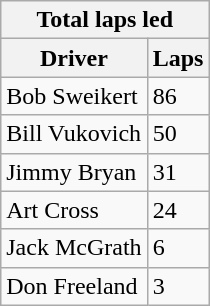<table class="wikitable">
<tr>
<th colspan=2>Total laps led</th>
</tr>
<tr>
<th>Driver</th>
<th>Laps</th>
</tr>
<tr>
<td>Bob Sweikert</td>
<td>86</td>
</tr>
<tr>
<td>Bill Vukovich</td>
<td>50</td>
</tr>
<tr>
<td>Jimmy Bryan</td>
<td>31</td>
</tr>
<tr>
<td>Art Cross</td>
<td>24</td>
</tr>
<tr>
<td>Jack McGrath</td>
<td>6</td>
</tr>
<tr>
<td>Don Freeland</td>
<td>3</td>
</tr>
</table>
